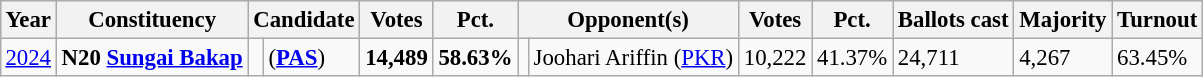<table class="wikitable" style="margin:0.5em ; font-size:95%">
<tr>
<th>Year</th>
<th>Constituency</th>
<th colspan=2>Candidate</th>
<th>Votes</th>
<th>Pct.</th>
<th colspan=2>Opponent(s)</th>
<th>Votes</th>
<th>Pct.</th>
<th>Ballots cast</th>
<th>Majority</th>
<th>Turnout</th>
</tr>
<tr>
<td><a href='#'>2024</a></td>
<td><strong>N20 <a href='#'>Sungai Bakap</a></strong></td>
<td bgcolor=></td>
<td> (<a href='#'><strong>PAS</strong></a>)</td>
<td align=right><strong>14,489</strong></td>
<td><strong>58.63%</strong></td>
<td></td>
<td>Joohari Ariffin (<a href='#'>PKR</a>)</td>
<td align=right>10,222</td>
<td>41.37%</td>
<td>24,711</td>
<td>4,267</td>
<td>63.45%</td>
</tr>
</table>
